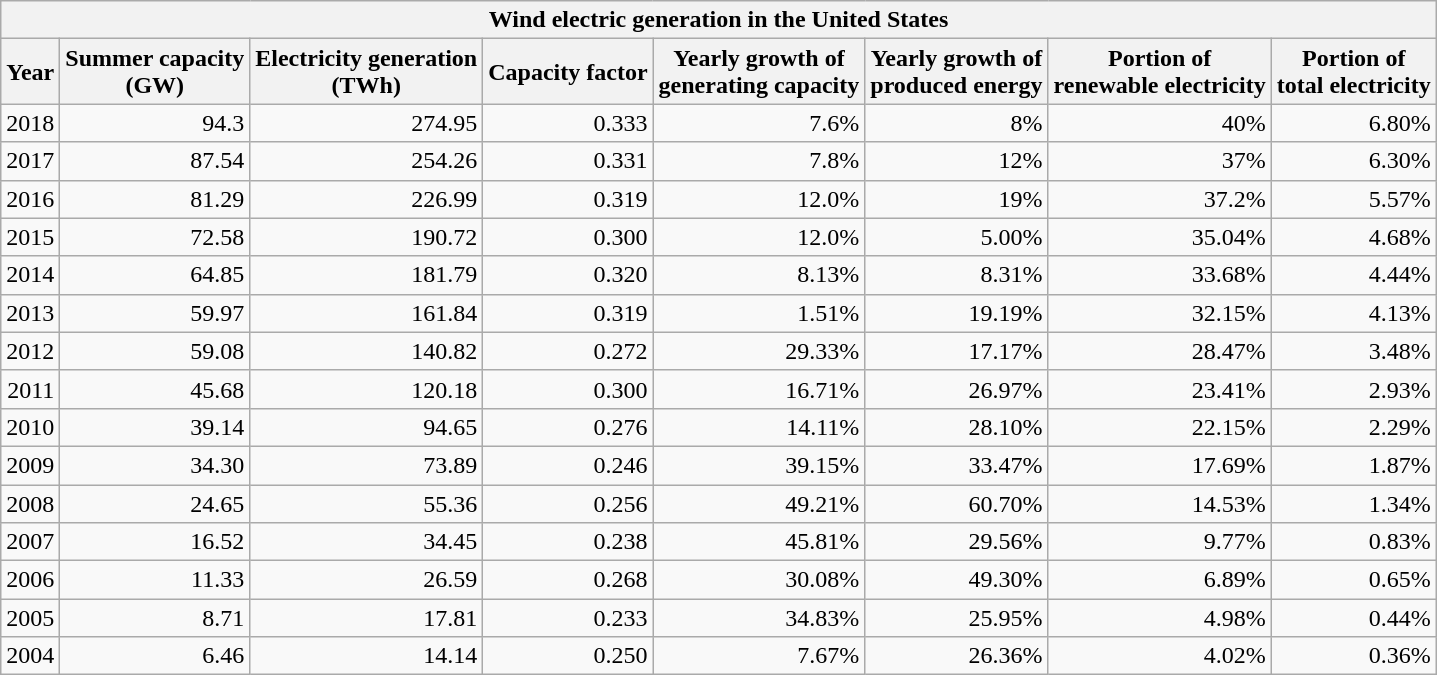<table class="wikitable collapsible collapsed" style="text-align: right">
<tr>
<th colspan=8>Wind electric generation in the United States</th>
</tr>
<tr>
<th>Year</th>
<th>Summer capacity <br>(GW)</th>
<th>Electricity generation<br> (TWh)</th>
<th>Capacity factor</th>
<th>Yearly growth of <br>generating capacity</th>
<th>Yearly growth of <br>produced energy</th>
<th>Portion of <br>renewable electricity</th>
<th>Portion of <br>total electricity</th>
</tr>
<tr>
<td>2018</td>
<td>94.3</td>
<td>274.95</td>
<td>0.333</td>
<td>7.6%</td>
<td>8%</td>
<td>40%</td>
<td>6.80%</td>
</tr>
<tr>
<td>2017</td>
<td>87.54</td>
<td>254.26</td>
<td>0.331</td>
<td>7.8%</td>
<td>12%</td>
<td>37%</td>
<td>6.30%</td>
</tr>
<tr>
<td>2016</td>
<td>81.29</td>
<td>226.99</td>
<td>0.319</td>
<td>12.0%</td>
<td>19%</td>
<td>37.2%</td>
<td>5.57%</td>
</tr>
<tr>
<td>2015</td>
<td>72.58</td>
<td>190.72</td>
<td>0.300</td>
<td>12.0%</td>
<td>5.00%</td>
<td>35.04%</td>
<td>4.68%</td>
</tr>
<tr>
<td>2014</td>
<td>64.85</td>
<td>181.79</td>
<td>0.320</td>
<td>8.13%</td>
<td>8.31%</td>
<td>33.68%</td>
<td>4.44%</td>
</tr>
<tr>
<td>2013</td>
<td>59.97</td>
<td>161.84</td>
<td>0.319</td>
<td>1.51%</td>
<td>19.19%</td>
<td>32.15%</td>
<td>4.13%</td>
</tr>
<tr>
<td>2012</td>
<td>59.08</td>
<td>140.82</td>
<td>0.272</td>
<td>29.33%</td>
<td>17.17%</td>
<td>28.47%</td>
<td>3.48%</td>
</tr>
<tr>
<td>2011</td>
<td>45.68</td>
<td>120.18</td>
<td>0.300</td>
<td>16.71%</td>
<td>26.97%</td>
<td>23.41%</td>
<td>2.93%</td>
</tr>
<tr>
<td>2010</td>
<td>39.14</td>
<td>94.65</td>
<td>0.276</td>
<td>14.11%</td>
<td>28.10%</td>
<td>22.15%</td>
<td>2.29%</td>
</tr>
<tr>
<td>2009</td>
<td>34.30</td>
<td>73.89</td>
<td>0.246</td>
<td>39.15%</td>
<td>33.47%</td>
<td>17.69%</td>
<td>1.87%</td>
</tr>
<tr>
<td>2008</td>
<td>24.65</td>
<td>55.36</td>
<td>0.256</td>
<td>49.21%</td>
<td>60.70%</td>
<td>14.53%</td>
<td>1.34%</td>
</tr>
<tr>
<td>2007</td>
<td>16.52</td>
<td>34.45</td>
<td>0.238</td>
<td>45.81%</td>
<td>29.56%</td>
<td>9.77%</td>
<td>0.83%</td>
</tr>
<tr>
<td>2006</td>
<td>11.33</td>
<td>26.59</td>
<td>0.268</td>
<td>30.08%</td>
<td>49.30%</td>
<td>6.89%</td>
<td>0.65%</td>
</tr>
<tr>
<td>2005</td>
<td>8.71</td>
<td>17.81</td>
<td>0.233</td>
<td>34.83%</td>
<td>25.95%</td>
<td>4.98%</td>
<td>0.44%</td>
</tr>
<tr>
<td>2004</td>
<td>6.46</td>
<td>14.14</td>
<td>0.250</td>
<td>7.67%</td>
<td>26.36%</td>
<td>4.02%</td>
<td>0.36%</td>
</tr>
</table>
